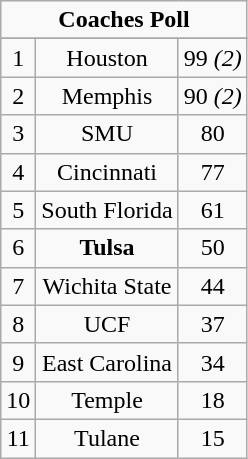<table class="wikitable">
<tr align="center">
<td align="center" Colspan="3"><strong>Coaches Poll</strong></td>
</tr>
<tr align="center">
</tr>
<tr align="center">
<td>1</td>
<td>Houston</td>
<td>99 <em>(2)</em></td>
</tr>
<tr align="center">
<td>2</td>
<td>Memphis</td>
<td>90 <em>(2)</em></td>
</tr>
<tr align="center">
<td>3</td>
<td>SMU</td>
<td>80</td>
</tr>
<tr align="center">
<td>4</td>
<td>Cincinnati</td>
<td>77</td>
</tr>
<tr align="center">
<td>5</td>
<td>South Florida</td>
<td>61</td>
</tr>
<tr align="center">
<td>6</td>
<td><strong>Tulsa</strong></td>
<td>50</td>
</tr>
<tr align="center">
<td>7</td>
<td>Wichita State</td>
<td>44</td>
</tr>
<tr align="center">
<td>8</td>
<td>UCF</td>
<td>37</td>
</tr>
<tr align="center">
<td>9</td>
<td>East Carolina</td>
<td>34</td>
</tr>
<tr align="center">
<td>10</td>
<td>Temple</td>
<td>18</td>
</tr>
<tr align="center">
<td>11</td>
<td>Tulane</td>
<td>15</td>
</tr>
</table>
